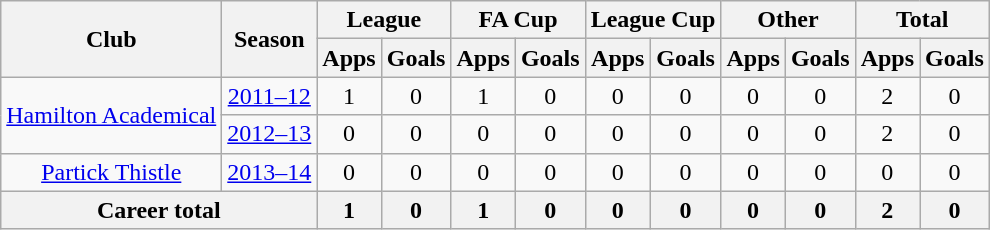<table class="wikitable" style="text-align: center;">
<tr>
<th rowspan="2">Club</th>
<th rowspan="2">Season</th>
<th colspan="2">League</th>
<th colspan="2">FA Cup</th>
<th colspan="2">League Cup</th>
<th colspan="2">Other</th>
<th colspan="2">Total</th>
</tr>
<tr>
<th>Apps</th>
<th>Goals</th>
<th>Apps</th>
<th>Goals</th>
<th>Apps</th>
<th>Goals</th>
<th>Apps</th>
<th>Goals</th>
<th>Apps</th>
<th>Goals</th>
</tr>
<tr>
<td rowspan="2" valign="center"><a href='#'>Hamilton Academical</a></td>
<td><a href='#'>2011–12</a></td>
<td>1</td>
<td>0</td>
<td>1</td>
<td>0</td>
<td>0</td>
<td>0</td>
<td>0</td>
<td>0</td>
<td>2</td>
<td>0</td>
</tr>
<tr>
<td><a href='#'>2012–13</a></td>
<td>0</td>
<td>0</td>
<td>0</td>
<td>0</td>
<td>0</td>
<td>0</td>
<td>0</td>
<td>0</td>
<td>2</td>
<td>0</td>
</tr>
<tr>
<td rowspan="1" valign="center"><a href='#'>Partick Thistle</a></td>
<td><a href='#'>2013–14</a></td>
<td>0</td>
<td>0</td>
<td>0</td>
<td>0</td>
<td>0</td>
<td>0</td>
<td>0</td>
<td>0</td>
<td>0</td>
<td>0</td>
</tr>
<tr>
<th colspan="2">Career total</th>
<th>1</th>
<th>0</th>
<th>1</th>
<th>0</th>
<th>0</th>
<th>0</th>
<th>0</th>
<th>0</th>
<th>2</th>
<th>0</th>
</tr>
</table>
